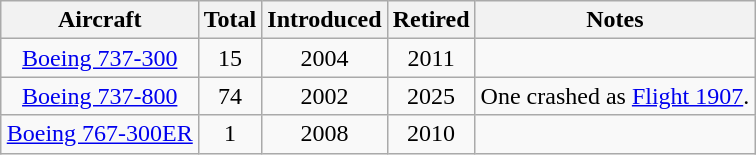<table class="wikitable" style="margin:0.5em auto; text-align:center">
<tr>
<th>Aircraft</th>
<th>Total</th>
<th>Introduced</th>
<th>Retired</th>
<th>Notes</th>
</tr>
<tr>
<td><a href='#'>Boeing 737-300</a></td>
<td>15</td>
<td>2004</td>
<td>2011</td>
<td></td>
</tr>
<tr>
<td><a href='#'>Boeing 737-800</a></td>
<td>74</td>
<td>2002</td>
<td>2025</td>
<td>One crashed as <a href='#'>Flight 1907</a>.</td>
</tr>
<tr>
<td><a href='#'>Boeing 767-300ER</a></td>
<td>1</td>
<td>2008</td>
<td>2010</td>
<td></td>
</tr>
</table>
